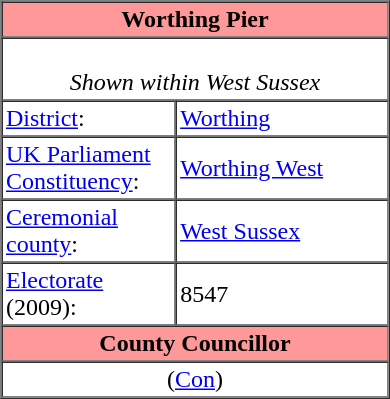<table class="vcard" border=1 cellpadding=2 cellspacing=0 align=right width=260 style=margin-left:0.5em;>
<tr>
<th class="fn org" colspan=2 align=center bgcolor="#ff9999"><strong>Worthing Pier</strong></th>
</tr>
<tr>
<td colspan=2 align=center><br><em>Shown within West Sussex</em></td>
</tr>
<tr class="note">
<td width="45%"><a href='#'>District</a>:</td>
<td><a href='#'>Worthing</a></td>
</tr>
<tr class="note">
<td><a href='#'>UK Parliament Constituency</a>:</td>
<td><a href='#'>Worthing West</a></td>
</tr>
<tr class="note">
<td><a href='#'>Ceremonial county</a>:</td>
<td><a href='#'>West Sussex</a></td>
</tr>
<tr class="note">
<td><a href='#'>Electorate</a> (2009):</td>
<td>8547</td>
</tr>
<tr>
<th colspan=2 align=center bgcolor="#ff9999">County Councillor</th>
</tr>
<tr>
<td colspan=2 align=center> (<a href='#'>Con</a>)</td>
</tr>
</table>
